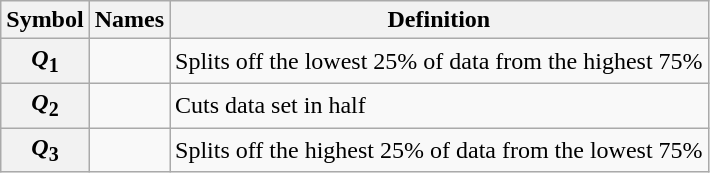<table class="wikitable">
<tr>
<th>Symbol</th>
<th>Names</th>
<th>Definition</th>
</tr>
<tr>
<th><em>Q</em><sub>1</sub></th>
<td></td>
<td>Splits off the lowest 25% of data from the highest 75%</td>
</tr>
<tr>
<th><em>Q</em><sub>2</sub></th>
<td></td>
<td>Cuts data set in half</td>
</tr>
<tr>
<th><em>Q</em><sub>3</sub></th>
<td></td>
<td>Splits off the highest 25% of data from the lowest 75%</td>
</tr>
</table>
